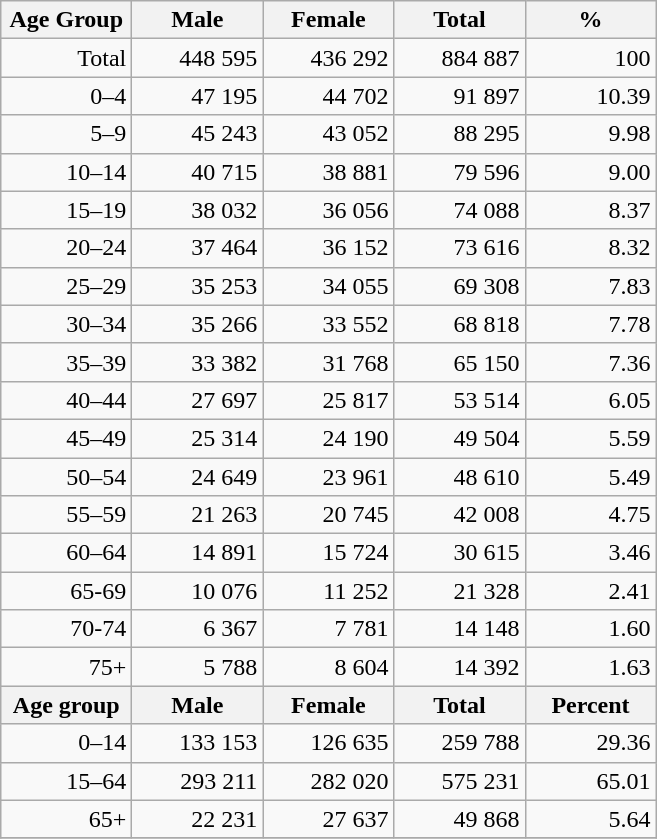<table class="wikitable">
<tr>
<th width="80pt">Age Group</th>
<th width="80pt">Male</th>
<th width="80pt">Female</th>
<th width="80pt">Total</th>
<th width="80pt">%</th>
</tr>
<tr>
<td align="right">Total</td>
<td align="right">448 595</td>
<td align="right">436 292</td>
<td align="right">884 887</td>
<td align="right">100</td>
</tr>
<tr>
<td align="right">0–4</td>
<td align="right">47 195</td>
<td align="right">44 702</td>
<td align="right">91 897</td>
<td align="right">10.39</td>
</tr>
<tr>
<td align="right">5–9</td>
<td align="right">45 243</td>
<td align="right">43 052</td>
<td align="right">88 295</td>
<td align="right">9.98</td>
</tr>
<tr>
<td align="right">10–14</td>
<td align="right">40 715</td>
<td align="right">38 881</td>
<td align="right">79 596</td>
<td align="right">9.00</td>
</tr>
<tr>
<td align="right">15–19</td>
<td align="right">38 032</td>
<td align="right">36 056</td>
<td align="right">74 088</td>
<td align="right">8.37</td>
</tr>
<tr>
<td align="right">20–24</td>
<td align="right">37 464</td>
<td align="right">36 152</td>
<td align="right">73 616</td>
<td align="right">8.32</td>
</tr>
<tr>
<td align="right">25–29</td>
<td align="right">35 253</td>
<td align="right">34 055</td>
<td align="right">69 308</td>
<td align="right">7.83</td>
</tr>
<tr>
<td align="right">30–34</td>
<td align="right">35 266</td>
<td align="right">33 552</td>
<td align="right">68 818</td>
<td align="right">7.78</td>
</tr>
<tr>
<td align="right">35–39</td>
<td align="right">33 382</td>
<td align="right">31 768</td>
<td align="right">65 150</td>
<td align="right">7.36</td>
</tr>
<tr>
<td align="right">40–44</td>
<td align="right">27 697</td>
<td align="right">25 817</td>
<td align="right">53 514</td>
<td align="right">6.05</td>
</tr>
<tr>
<td align="right">45–49</td>
<td align="right">25 314</td>
<td align="right">24 190</td>
<td align="right">49 504</td>
<td align="right">5.59</td>
</tr>
<tr>
<td align="right">50–54</td>
<td align="right">24 649</td>
<td align="right">23 961</td>
<td align="right">48 610</td>
<td align="right">5.49</td>
</tr>
<tr>
<td align="right">55–59</td>
<td align="right">21 263</td>
<td align="right">20 745</td>
<td align="right">42 008</td>
<td align="right">4.75</td>
</tr>
<tr>
<td align="right">60–64</td>
<td align="right">14 891</td>
<td align="right">15 724</td>
<td align="right">30 615</td>
<td align="right">3.46</td>
</tr>
<tr>
<td align="right">65-69</td>
<td align="right">10 076</td>
<td align="right">11 252</td>
<td align="right">21 328</td>
<td align="right">2.41</td>
</tr>
<tr>
<td align="right">70-74</td>
<td align="right">6 367</td>
<td align="right">7 781</td>
<td align="right">14 148</td>
<td align="right">1.60</td>
</tr>
<tr>
<td align="right">75+</td>
<td align="right">5 788</td>
<td align="right">8 604</td>
<td align="right">14 392</td>
<td align="right">1.63</td>
</tr>
<tr>
<th width="50">Age group</th>
<th width="80pt">Male</th>
<th width="80">Female</th>
<th width="80">Total</th>
<th width="50">Percent</th>
</tr>
<tr>
<td align="right">0–14</td>
<td align="right">133 153</td>
<td align="right">126 635</td>
<td align="right">259 788</td>
<td align="right">29.36</td>
</tr>
<tr>
<td align="right">15–64</td>
<td align="right">293 211</td>
<td align="right">282 020</td>
<td align="right">575 231</td>
<td align="right">65.01</td>
</tr>
<tr>
<td align="right">65+</td>
<td align="right">22 231</td>
<td align="right">27 637</td>
<td align="right">49 868</td>
<td align="right">5.64</td>
</tr>
<tr>
</tr>
</table>
